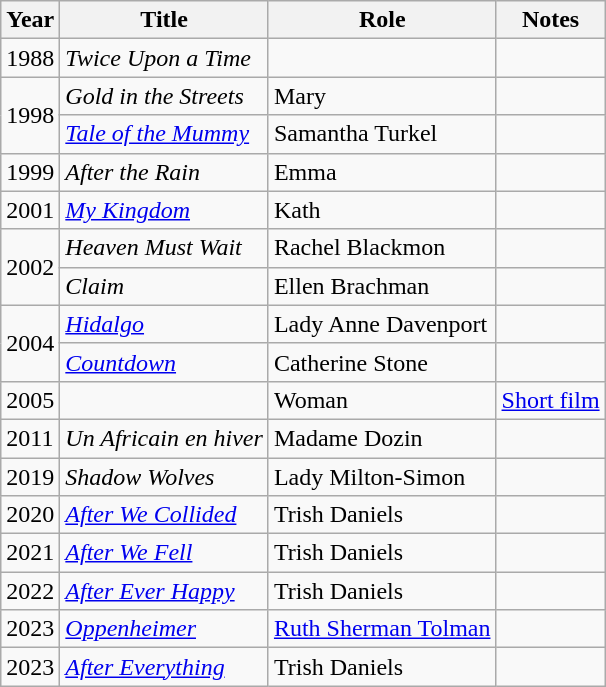<table class="wikitable sortable">
<tr>
<th>Year</th>
<th>Title</th>
<th>Role</th>
<th class="unsortable">Notes</th>
</tr>
<tr>
<td>1988</td>
<td><em>Twice Upon a Time</em></td>
<td></td>
<td></td>
</tr>
<tr>
<td rowspan="2">1998</td>
<td><em>Gold in the Streets</em></td>
<td>Mary</td>
<td></td>
</tr>
<tr>
<td><em><a href='#'>Tale of the Mummy</a></em></td>
<td>Samantha Turkel</td>
<td></td>
</tr>
<tr>
<td>1999</td>
<td><em>After the Rain</em></td>
<td>Emma</td>
<td></td>
</tr>
<tr>
<td>2001</td>
<td><em><a href='#'>My Kingdom</a></em></td>
<td>Kath</td>
<td></td>
</tr>
<tr>
<td rowspan="2">2002</td>
<td><em>Heaven Must Wait</em></td>
<td>Rachel Blackmon</td>
<td></td>
</tr>
<tr>
<td><em>Claim</em></td>
<td>Ellen Brachman</td>
<td></td>
</tr>
<tr>
<td rowspan="2">2004</td>
<td><em><a href='#'>Hidalgo</a></em></td>
<td>Lady Anne Davenport</td>
<td></td>
</tr>
<tr>
<td><em><a href='#'>Countdown</a></em></td>
<td>Catherine Stone</td>
<td></td>
</tr>
<tr>
<td>2005</td>
<td><em></em></td>
<td>Woman</td>
<td><a href='#'>Short film</a></td>
</tr>
<tr>
<td>2011</td>
<td><em>Un Africain en hiver</em></td>
<td>Madame Dozin</td>
<td></td>
</tr>
<tr>
<td>2019</td>
<td><em>Shadow Wolves</em></td>
<td>Lady Milton-Simon</td>
<td></td>
</tr>
<tr>
<td>2020</td>
<td><em><a href='#'>After We Collided</a></em></td>
<td>Trish Daniels</td>
<td></td>
</tr>
<tr>
<td>2021</td>
<td><em><a href='#'>After We Fell</a></em></td>
<td>Trish Daniels</td>
<td></td>
</tr>
<tr>
<td>2022</td>
<td><em><a href='#'>After Ever Happy</a></em></td>
<td>Trish Daniels</td>
<td></td>
</tr>
<tr>
<td>2023</td>
<td><em><a href='#'>Oppenheimer</a></em></td>
<td><a href='#'>Ruth Sherman Tolman</a></td>
<td></td>
</tr>
<tr>
<td>2023</td>
<td><em><a href='#'>After Everything</a></em></td>
<td>Trish Daniels</td>
<td></td>
</tr>
</table>
